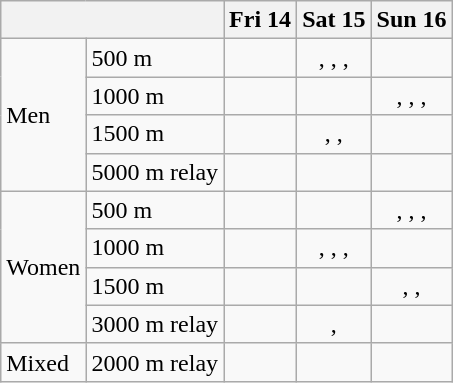<table class="wikitable" style="text-align:center;">
<tr>
<th colspan=2></th>
<th>Fri 14</th>
<th>Sat 15</th>
<th>Sun 16</th>
</tr>
<tr>
<td rowspan=4 align=left>Men</td>
<td align=left>500 m</td>
<td></td>
<td>, , , </td>
<td></td>
</tr>
<tr>
<td align=left>1000 m</td>
<td></td>
<td></td>
<td>, , , </td>
</tr>
<tr>
<td align=left>1500 m</td>
<td></td>
<td>, , </td>
<td></td>
</tr>
<tr>
<td align=left>5000 m relay</td>
<td></td>
<td></td>
<td></td>
</tr>
<tr>
<td rowspan=4 align=left>Women</td>
<td align=left>500 m</td>
<td></td>
<td></td>
<td>, , , </td>
</tr>
<tr>
<td align=left>1000 m</td>
<td></td>
<td>, , , </td>
<td></td>
</tr>
<tr>
<td align=left>1500 m</td>
<td></td>
<td></td>
<td>, , </td>
</tr>
<tr>
<td align=left>3000 m relay</td>
<td></td>
<td>, </td>
<td></td>
</tr>
<tr>
<td align=left>Mixed</td>
<td align=left>2000 m relay</td>
<td></td>
<td></td>
<td></td>
</tr>
</table>
